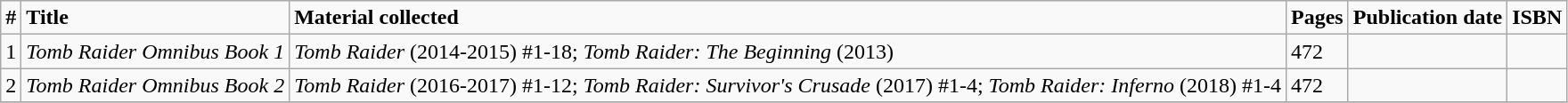<table class="wikitable">
<tr>
<td><strong>#</strong></td>
<td><strong>Title</strong></td>
<td><strong>Material collected</strong></td>
<td><strong>Pages</strong></td>
<td><strong>Publication date</strong></td>
<td><strong>ISBN</strong></td>
</tr>
<tr>
<td>1</td>
<td><em>Tomb Raider Omnibus Book 1</em></td>
<td><em>Tomb Raider</em> (2014-2015) #1-18; <em>Tomb Raider: The Beginning</em> (2013)</td>
<td>472</td>
<td></td>
<td></td>
</tr>
<tr>
<td>2</td>
<td><em>Tomb Raider Omnibus Book 2</em></td>
<td><em>Tomb Raider</em> (2016-2017) #1-12; <em>Tomb Raider: Survivor's Crusade</em> (2017) #1-4; <em>Tomb Raider: Inferno</em> (2018) #1-4</td>
<td>472</td>
<td></td>
<td></td>
</tr>
<tr>
</tr>
</table>
